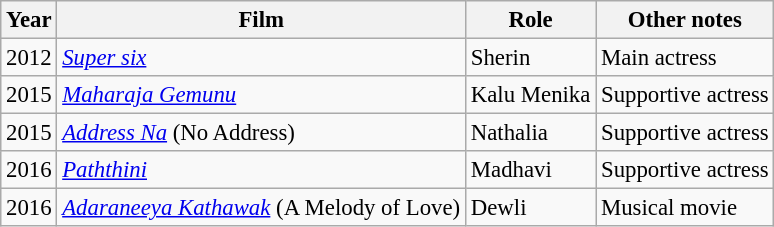<table class="wikitable" style="font-size:95%;">
<tr style="text-align:center;">
<th>Year</th>
<th>Film</th>
<th>Role</th>
<th>Other notes</th>
</tr>
<tr>
<td>2012</td>
<td><em><a href='#'>Super six</a></em></td>
<td>Sherin</td>
<td>Main actress</td>
</tr>
<tr>
<td>2015</td>
<td><em><a href='#'>Maharaja Gemunu</a></em></td>
<td>Kalu Menika</td>
<td>Supportive actress</td>
</tr>
<tr>
<td>2015</td>
<td><em><a href='#'>Address Na</a></em> (No Address)</td>
<td>Nathalia</td>
<td>Supportive actress</td>
</tr>
<tr>
<td>2016</td>
<td><em><a href='#'>Paththini</a></em></td>
<td>Madhavi</td>
<td>Supportive actress</td>
</tr>
<tr>
<td>2016</td>
<td><em><a href='#'>Adaraneeya Kathawak</a></em> (A Melody of Love)</td>
<td>Dewli</td>
<td>Musical movie</td>
</tr>
</table>
